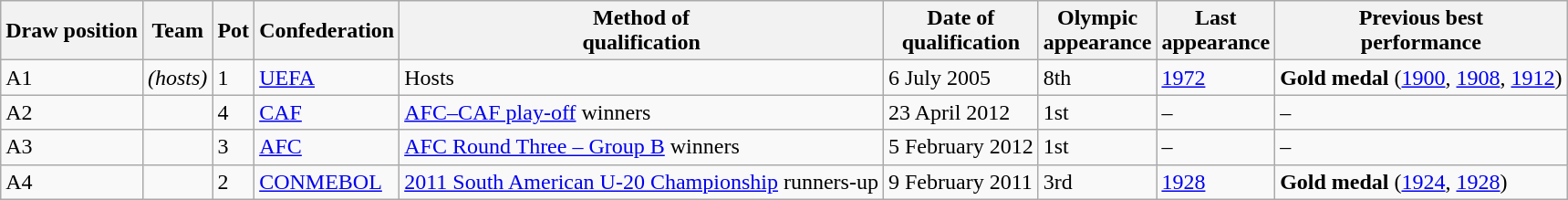<table class="wikitable sortable">
<tr>
<th>Draw position</th>
<th>Team</th>
<th>Pot</th>
<th>Confederation</th>
<th>Method of<br>qualification</th>
<th>Date of<br>qualification</th>
<th>Olympic<br>appearance</th>
<th>Last<br>appearance</th>
<th>Previous best<br>performance</th>
</tr>
<tr>
<td>A1</td>
<td style=white-space:nowrap> <em>(hosts)</em></td>
<td>1</td>
<td><a href='#'>UEFA</a></td>
<td>Hosts</td>
<td>6 July 2005</td>
<td>8th</td>
<td><a href='#'>1972</a></td>
<td><strong>Gold medal</strong> (<a href='#'>1900</a>, <a href='#'>1908</a>, <a href='#'>1912</a>)</td>
</tr>
<tr>
<td>A2</td>
<td style=white-space:nowrap></td>
<td>4</td>
<td><a href='#'>CAF</a></td>
<td><a href='#'>AFC–CAF play-off</a> winners</td>
<td>23 April 2012</td>
<td>1st</td>
<td>–</td>
<td>–</td>
</tr>
<tr>
<td>A3</td>
<td style=white-space:nowrap></td>
<td>3</td>
<td><a href='#'>AFC</a></td>
<td><a href='#'>AFC Round Three – Group B</a> winners</td>
<td>5 February 2012</td>
<td>1st</td>
<td>–</td>
<td>–</td>
</tr>
<tr>
<td>A4</td>
<td style=white-space:nowrap></td>
<td>2</td>
<td><a href='#'>CONMEBOL</a></td>
<td><a href='#'>2011 South American U-20 Championship</a> runners-up</td>
<td>9 February 2011</td>
<td>3rd</td>
<td><a href='#'>1928</a></td>
<td><strong>Gold medal</strong> (<a href='#'>1924</a>, <a href='#'>1928</a>)</td>
</tr>
</table>
